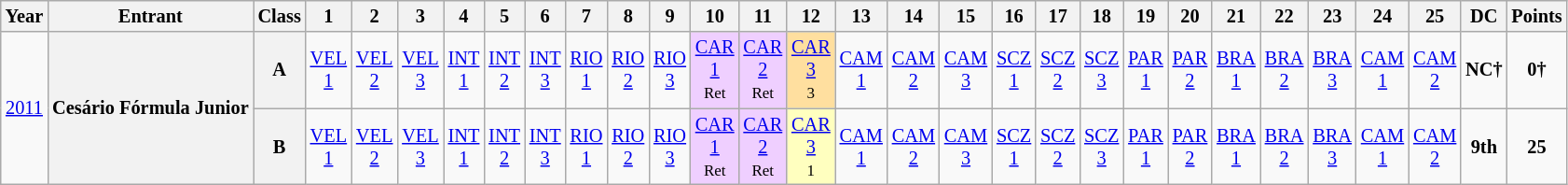<table class="wikitable" style="text-align:center; font-size:85%">
<tr>
<th>Year</th>
<th>Entrant</th>
<th>Class</th>
<th>1</th>
<th>2</th>
<th>3</th>
<th>4</th>
<th>5</th>
<th>6</th>
<th>7</th>
<th>8</th>
<th>9</th>
<th>10</th>
<th>11</th>
<th>12</th>
<th>13</th>
<th>14</th>
<th>15</th>
<th>16</th>
<th>17</th>
<th>18</th>
<th>19</th>
<th>20</th>
<th>21</th>
<th>22</th>
<th>23</th>
<th>24</th>
<th>25</th>
<th>DC</th>
<th>Points</th>
</tr>
<tr>
<td rowspan=2><a href='#'>2011</a></td>
<th rowspan=2>Cesário Fórmula Junior</th>
<th><span>A</span></th>
<td><a href='#'>VEL<br>1</a></td>
<td><a href='#'>VEL<br>2</a></td>
<td><a href='#'>VEL<br>3</a></td>
<td><a href='#'>INT<br>1</a></td>
<td><a href='#'>INT<br>2</a></td>
<td><a href='#'>INT<br>3</a></td>
<td><a href='#'>RIO<br>1</a></td>
<td><a href='#'>RIO<br>2</a></td>
<td><a href='#'>RIO<br>3</a></td>
<td style="background:#EFCFFF;"><a href='#'>CAR<br>1</a><br><small>Ret</small></td>
<td style="background:#EFCFFF;"><a href='#'>CAR<br>2</a><br><small>Ret</small></td>
<td style="background:#FFDF9F;"><a href='#'>CAR<br>3</a><br><small>3</small></td>
<td><a href='#'>CAM<br>1</a></td>
<td><a href='#'>CAM<br>2</a></td>
<td><a href='#'>CAM<br>3</a></td>
<td><a href='#'>SCZ<br>1</a></td>
<td><a href='#'>SCZ<br>2</a></td>
<td><a href='#'>SCZ<br>3</a></td>
<td><a href='#'>PAR<br>1</a></td>
<td><a href='#'>PAR<br>2</a></td>
<td><a href='#'>BRA<br>1</a></td>
<td><a href='#'>BRA<br>2</a></td>
<td><a href='#'>BRA<br>3</a></td>
<td><a href='#'>CAM<br>1</a></td>
<td><a href='#'>CAM<br>2</a></td>
<td><strong>NC†</strong></td>
<td><strong>0†</strong></td>
</tr>
<tr>
<th><span>B</span></th>
<td><a href='#'>VEL<br>1</a></td>
<td><a href='#'>VEL<br>2</a></td>
<td><a href='#'>VEL<br>3</a></td>
<td><a href='#'>INT<br>1</a></td>
<td><a href='#'>INT<br>2</a></td>
<td><a href='#'>INT<br>3</a></td>
<td><a href='#'>RIO<br>1</a></td>
<td><a href='#'>RIO<br>2</a></td>
<td><a href='#'>RIO<br>3</a></td>
<td style="background:#EFCFFF;"><a href='#'>CAR<br>1</a><br><small>Ret</small></td>
<td style="background:#EFCFFF;"><a href='#'>CAR<br>2</a><br><small>Ret</small></td>
<td style="background:#FFFFBF;"><a href='#'>CAR<br>3</a><br><small>1</small></td>
<td><a href='#'>CAM<br>1</a></td>
<td><a href='#'>CAM<br>2</a></td>
<td><a href='#'>CAM<br>3</a></td>
<td><a href='#'>SCZ<br>1</a></td>
<td><a href='#'>SCZ<br>2</a></td>
<td><a href='#'>SCZ<br>3</a></td>
<td><a href='#'>PAR<br>1</a></td>
<td><a href='#'>PAR<br>2</a></td>
<td><a href='#'>BRA<br>1</a></td>
<td><a href='#'>BRA<br>2</a></td>
<td><a href='#'>BRA<br>3</a></td>
<td><a href='#'>CAM<br>1</a></td>
<td><a href='#'>CAM<br>2</a></td>
<td><strong>9th</strong></td>
<td><strong>25</strong></td>
</tr>
</table>
